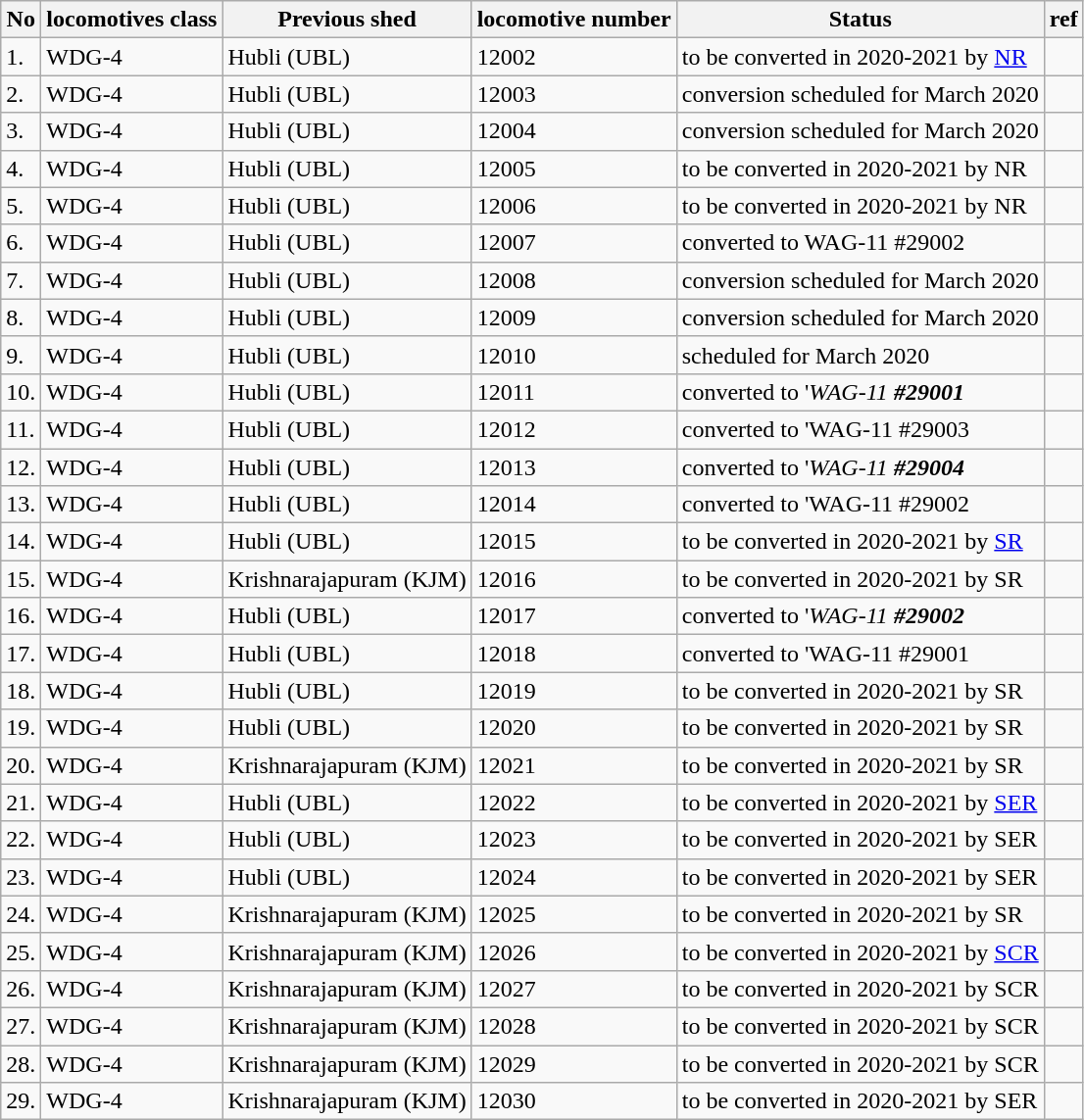<table class="wikitable">
<tr>
<th>No</th>
<th>locomotives class</th>
<th>Previous shed</th>
<th>locomotive number</th>
<th>Status</th>
<th>ref</th>
</tr>
<tr>
<td>1.</td>
<td>WDG-4</td>
<td>Hubli (UBL)</td>
<td>12002</td>
<td>to be converted in 2020-2021 by <a href='#'>NR</a></td>
<td></td>
</tr>
<tr>
<td>2.</td>
<td>WDG-4</td>
<td>Hubli (UBL)</td>
<td>12003</td>
<td>conversion scheduled for March 2020</td>
<td></td>
</tr>
<tr>
<td>3.</td>
<td>WDG-4</td>
<td>Hubli (UBL)</td>
<td>12004</td>
<td>conversion scheduled for March 2020</td>
<td></td>
</tr>
<tr>
<td>4.</td>
<td>WDG-4</td>
<td>Hubli (UBL)</td>
<td>12005</td>
<td>to be converted in 2020-2021 by NR</td>
<td></td>
</tr>
<tr>
<td>5.</td>
<td>WDG-4</td>
<td>Hubli (UBL)</td>
<td>12006</td>
<td>to be converted in 2020-2021 by NR</td>
<td></td>
</tr>
<tr>
<td>6.</td>
<td>WDG-4</td>
<td>Hubli (UBL)</td>
<td>12007</td>
<td>converted to WAG-11 #29002</td>
<td></td>
</tr>
<tr>
<td>7.</td>
<td>WDG-4</td>
<td>Hubli (UBL)</td>
<td>12008</td>
<td>conversion scheduled for March 2020</td>
<td></td>
</tr>
<tr>
<td>8.</td>
<td>WDG-4</td>
<td>Hubli (UBL)</td>
<td>12009</td>
<td>conversion scheduled for March 2020</td>
<td></td>
</tr>
<tr>
<td>9.</td>
<td>WDG-4</td>
<td>Hubli (UBL)</td>
<td>12010</td>
<td>scheduled for March 2020</td>
<td></td>
</tr>
<tr>
<td>10.</td>
<td>WDG-4</td>
<td>Hubli (UBL)</td>
<td>12011</td>
<td>converted to '<em>WAG-11<strong> #29001</td>
<td></td>
</tr>
<tr>
<td>11.</td>
<td>WDG-4</td>
<td>Hubli (UBL)</td>
<td>12012</td>
<td>converted to '</em>WAG-11</strong> #29003</td>
<td></td>
</tr>
<tr>
<td>12.</td>
<td>WDG-4</td>
<td>Hubli (UBL)</td>
<td>12013</td>
<td>converted to '<em>WAG-11<strong> #29004</td>
<td></td>
</tr>
<tr>
<td>13.</td>
<td>WDG-4</td>
<td>Hubli (UBL)</td>
<td>12014</td>
<td>converted to '</em>WAG-11</strong> #29002</td>
<td></td>
</tr>
<tr>
<td>14.</td>
<td>WDG-4</td>
<td>Hubli (UBL)</td>
<td>12015</td>
<td>to be converted in 2020-2021 by <a href='#'>SR</a></td>
<td></td>
</tr>
<tr>
<td>15.</td>
<td>WDG-4</td>
<td>Krishnarajapuram (KJM)</td>
<td>12016</td>
<td>to be converted in 2020-2021 by SR</td>
<td></td>
</tr>
<tr>
<td>16.</td>
<td>WDG-4</td>
<td>Hubli (UBL)</td>
<td>12017</td>
<td>converted to '<em>WAG-11<strong> #29002</td>
<td></td>
</tr>
<tr>
<td>17.</td>
<td>WDG-4</td>
<td>Hubli (UBL)</td>
<td>12018</td>
<td>converted to '</em>WAG-11</strong> #29001</td>
<td></td>
</tr>
<tr>
<td>18.</td>
<td>WDG-4</td>
<td>Hubli (UBL)</td>
<td>12019</td>
<td>to be converted in 2020-2021 by SR</td>
<td></td>
</tr>
<tr>
<td>19.</td>
<td>WDG-4</td>
<td>Hubli (UBL)</td>
<td>12020</td>
<td>to be converted in 2020-2021 by SR</td>
<td></td>
</tr>
<tr>
<td>20.</td>
<td>WDG-4</td>
<td>Krishnarajapuram (KJM)</td>
<td>12021</td>
<td>to be converted in 2020-2021 by SR</td>
<td></td>
</tr>
<tr>
<td>21.</td>
<td>WDG-4</td>
<td>Hubli (UBL)</td>
<td>12022</td>
<td>to be converted in 2020-2021 by <a href='#'>SER</a></td>
<td></td>
</tr>
<tr>
<td>22.</td>
<td>WDG-4</td>
<td>Hubli (UBL)</td>
<td>12023</td>
<td>to be converted in 2020-2021 by SER</td>
<td></td>
</tr>
<tr>
<td>23.</td>
<td>WDG-4</td>
<td>Hubli (UBL)</td>
<td>12024</td>
<td>to be converted in 2020-2021 by SER</td>
<td></td>
</tr>
<tr>
<td>24.</td>
<td>WDG-4</td>
<td>Krishnarajapuram (KJM)</td>
<td>12025</td>
<td>to be converted in 2020-2021 by SR</td>
<td></td>
</tr>
<tr>
<td>25.</td>
<td>WDG-4</td>
<td>Krishnarajapuram (KJM)</td>
<td>12026</td>
<td>to be converted in 2020-2021 by <a href='#'>SCR</a></td>
<td></td>
</tr>
<tr>
<td>26.</td>
<td>WDG-4</td>
<td>Krishnarajapuram (KJM)</td>
<td>12027</td>
<td>to be converted in 2020-2021 by SCR</td>
<td></td>
</tr>
<tr>
<td>27.</td>
<td>WDG-4</td>
<td>Krishnarajapuram (KJM)</td>
<td>12028</td>
<td>to be converted in 2020-2021 by SCR</td>
<td></td>
</tr>
<tr>
<td>28.</td>
<td>WDG-4</td>
<td>Krishnarajapuram (KJM)</td>
<td>12029</td>
<td>to be converted in 2020-2021 by SCR</td>
<td></td>
</tr>
<tr>
<td>29.</td>
<td>WDG-4</td>
<td>Krishnarajapuram (KJM)</td>
<td>12030</td>
<td>to be converted in 2020-2021 by SER</td>
<td></td>
</tr>
</table>
